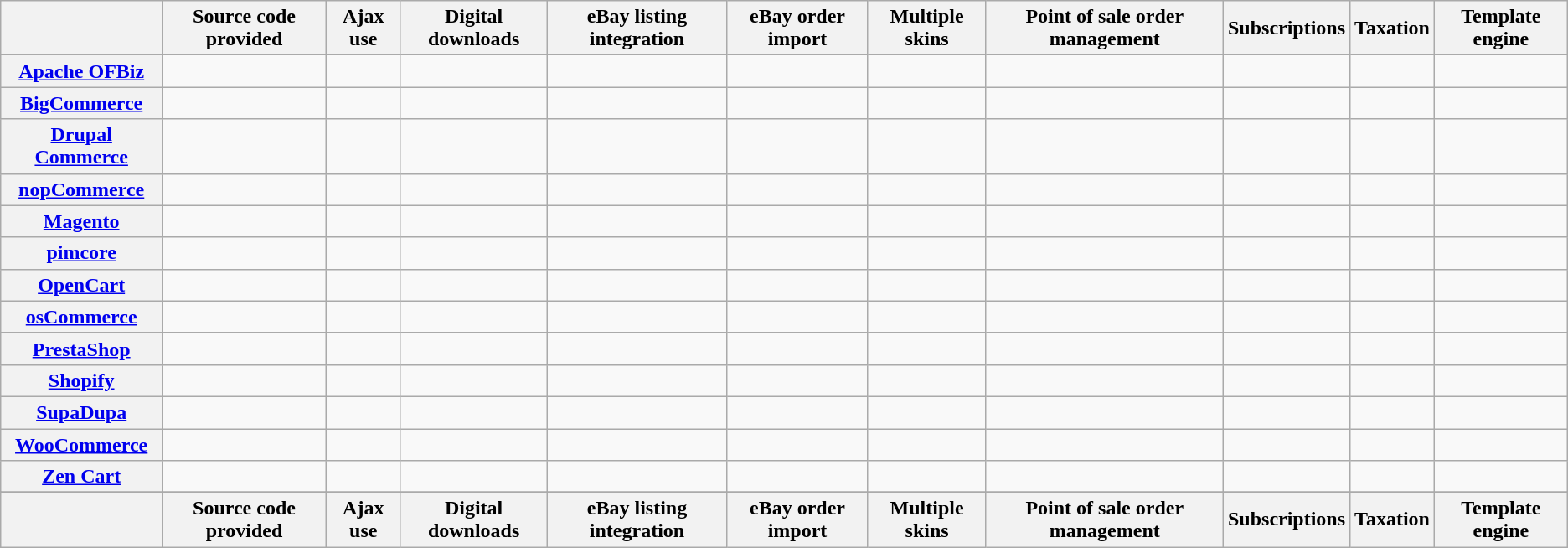<table class="wikitable sortable">
<tr>
<th scope="row"></th>
<th>Source code provided</th>
<th>Ajax use</th>
<th>Digital downloads</th>
<th>eBay listing integration</th>
<th>eBay order import</th>
<th>Multiple skins</th>
<th>Point of sale order management</th>
<th>Subscriptions</th>
<th>Taxation</th>
<th>Template engine</th>
</tr>
<tr>
<th scope="row"><a href='#'>Apache OFBiz</a></th>
<td></td>
<td></td>
<td></td>
<td></td>
<td></td>
<td></td>
<td></td>
<td></td>
<td></td>
<td></td>
</tr>
<tr>
<th scope="row"><a href='#'>BigCommerce</a></th>
<td></td>
<td></td>
<td></td>
<td></td>
<td></td>
<td></td>
<td></td>
<td></td>
<td></td>
<td></td>
</tr>
<tr>
<th scope="row"><a href='#'>Drupal Commerce</a></th>
<td></td>
<td></td>
<td></td>
<td></td>
<td></td>
<td></td>
<td></td>
<td></td>
<td></td>
<td></td>
</tr>
<tr>
<th scope="row"><a href='#'>nopCommerce</a></th>
<td></td>
<td></td>
<td></td>
<td></td>
<td></td>
<td></td>
<td></td>
<td></td>
<td></td>
<td></td>
</tr>
<tr>
<th scope="row"><a href='#'>Magento</a></th>
<td></td>
<td></td>
<td></td>
<td></td>
<td></td>
<td></td>
<td></td>
<td></td>
<td></td>
<td></td>
</tr>
<tr>
<th scope="row"><a href='#'>pimcore</a></th>
<td></td>
<td></td>
<td></td>
<td></td>
<td></td>
<td></td>
<td></td>
<td></td>
<td></td>
<td></td>
</tr>
<tr>
<th scope="row"><a href='#'>OpenCart</a></th>
<td></td>
<td></td>
<td></td>
<td></td>
<td></td>
<td></td>
<td></td>
<td></td>
<td></td>
<td></td>
</tr>
<tr>
<th scope="row"><a href='#'>osCommerce</a></th>
<td></td>
<td></td>
<td></td>
<td></td>
<td></td>
<td></td>
<td></td>
<td></td>
<td></td>
<td></td>
</tr>
<tr>
<th scope="row"><a href='#'>PrestaShop</a></th>
<td></td>
<td></td>
<td></td>
<td></td>
<td></td>
<td></td>
<td></td>
<td></td>
<td></td>
<td></td>
</tr>
<tr>
<th scope="row"><a href='#'>Shopify</a></th>
<td></td>
<td></td>
<td></td>
<td></td>
<td></td>
<td></td>
<td></td>
<td></td>
<td></td>
<td></td>
</tr>
<tr>
<th scope="row"><a href='#'>SupaDupa</a></th>
<td></td>
<td></td>
<td></td>
<td></td>
<td></td>
<td></td>
<td></td>
<td></td>
<td></td>
<td></td>
</tr>
<tr>
<th scope="row"><a href='#'>WooCommerce</a></th>
<td></td>
<td></td>
<td></td>
<td></td>
<td></td>
<td></td>
<td></td>
<td></td>
<td></td>
<td></td>
</tr>
<tr>
<th scope="row"><a href='#'>Zen Cart</a></th>
<td></td>
<td></td>
<td></td>
<td></td>
<td></td>
<td></td>
<td></td>
<td></td>
<td></td>
<td></td>
</tr>
<tr>
</tr>
<tr class="sortbottom">
<th></th>
<th>Source code provided</th>
<th>Ajax use</th>
<th>Digital downloads</th>
<th>eBay listing integration</th>
<th>eBay order import</th>
<th>Multiple skins</th>
<th>Point of sale order management</th>
<th>Subscriptions</th>
<th>Taxation</th>
<th>Template engine</th>
</tr>
</table>
